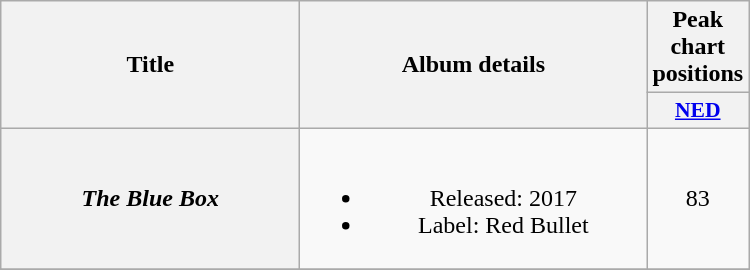<table class="wikitable plainrowheaders" style="text-align:center;">
<tr>
<th scope="col" rowspan="2" style="width:12em;">Title</th>
<th scope="col" rowspan="2" style="width:14em;">Album details</th>
<th scope="col" colspan="1">Peak chart positions</th>
</tr>
<tr>
<th scope="col" style="width:3em;font-size:90%;"><a href='#'>NED</a><br></th>
</tr>
<tr>
<th scope="row"><em>The Blue Box</em></th>
<td><br><ul><li>Released: 2017</li><li>Label: Red Bullet</li></ul></td>
<td>83</td>
</tr>
<tr>
</tr>
</table>
